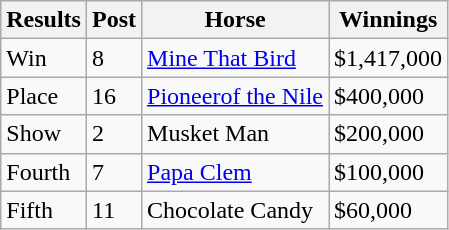<table class="wikitable" border="1">
<tr>
<th>Results</th>
<th>Post</th>
<th>Horse</th>
<th>Winnings</th>
</tr>
<tr>
<td>Win</td>
<td>8</td>
<td><a href='#'>Mine That Bird</a></td>
<td>$1,417,000</td>
</tr>
<tr>
<td>Place</td>
<td>16</td>
<td><a href='#'>Pioneerof the Nile</a>  </td>
<td>$400,000</td>
</tr>
<tr>
<td>Show</td>
<td>2</td>
<td>Musket Man</td>
<td>$200,000</td>
</tr>
<tr>
<td>Fourth</td>
<td>7</td>
<td><a href='#'>Papa Clem</a></td>
<td>$100,000</td>
</tr>
<tr>
<td>Fifth</td>
<td>11</td>
<td>Chocolate Candy</td>
<td>$60,000</td>
</tr>
</table>
